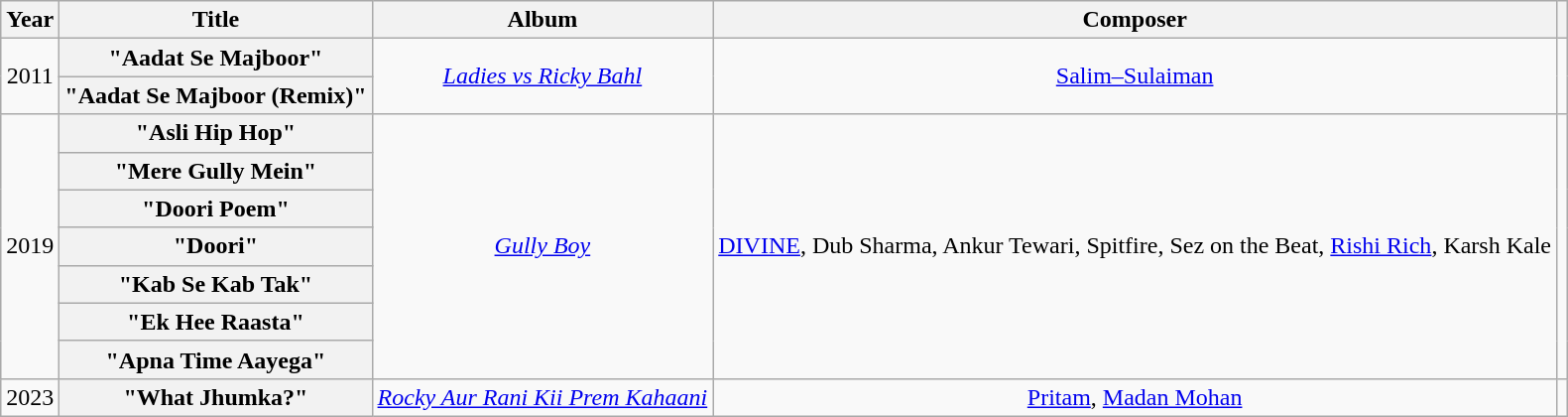<table class="wikitable plainrowheaders unsortable" style="text-align:center;" border="1">
<tr>
<th scope="col">Year</th>
<th scope="col">Title</th>
<th scope="col">Album</th>
<th scope="col">Composer</th>
<th scope="col"></th>
</tr>
<tr>
<td rowspan="2">2011</td>
<th scope="row">"Aadat Se Majboor"</th>
<td rowspan="2"><em><a href='#'>Ladies vs Ricky Bahl</a></em></td>
<td rowspan="2"><a href='#'>Salim–Sulaiman</a></td>
<td rowspan="2"></td>
</tr>
<tr>
<th scope="row">"Aadat Se Majboor (Remix)"</th>
</tr>
<tr>
<td rowspan="7">2019</td>
<th scope="row">"Asli Hip Hop"</th>
<td rowspan="7"><em><a href='#'>Gully Boy</a></em></td>
<td rowspan="7"><a href='#'>DIVINE</a>, Dub Sharma, Ankur Tewari, Spitfire, Sez on the Beat, <a href='#'>Rishi Rich</a>, Karsh Kale</td>
<td rowspan="7"></td>
</tr>
<tr>
<th scope="row">"Mere Gully Mein"</th>
</tr>
<tr>
<th scope="row">"Doori Poem"</th>
</tr>
<tr>
<th scope="row">"Doori"</th>
</tr>
<tr>
<th scope="row">"Kab Se Kab Tak"</th>
</tr>
<tr>
<th scope="row">"Ek Hee Raasta"</th>
</tr>
<tr>
<th scope="row">"Apna Time Aayega"</th>
</tr>
<tr>
<td>2023</td>
<th scope="row">"What Jhumka?"</th>
<td><em><a href='#'>Rocky Aur Rani Kii Prem Kahaani</a></em></td>
<td><a href='#'>Pritam</a>, <a href='#'>Madan Mohan</a></td>
<td style="text-align:center;"></td>
</tr>
</table>
